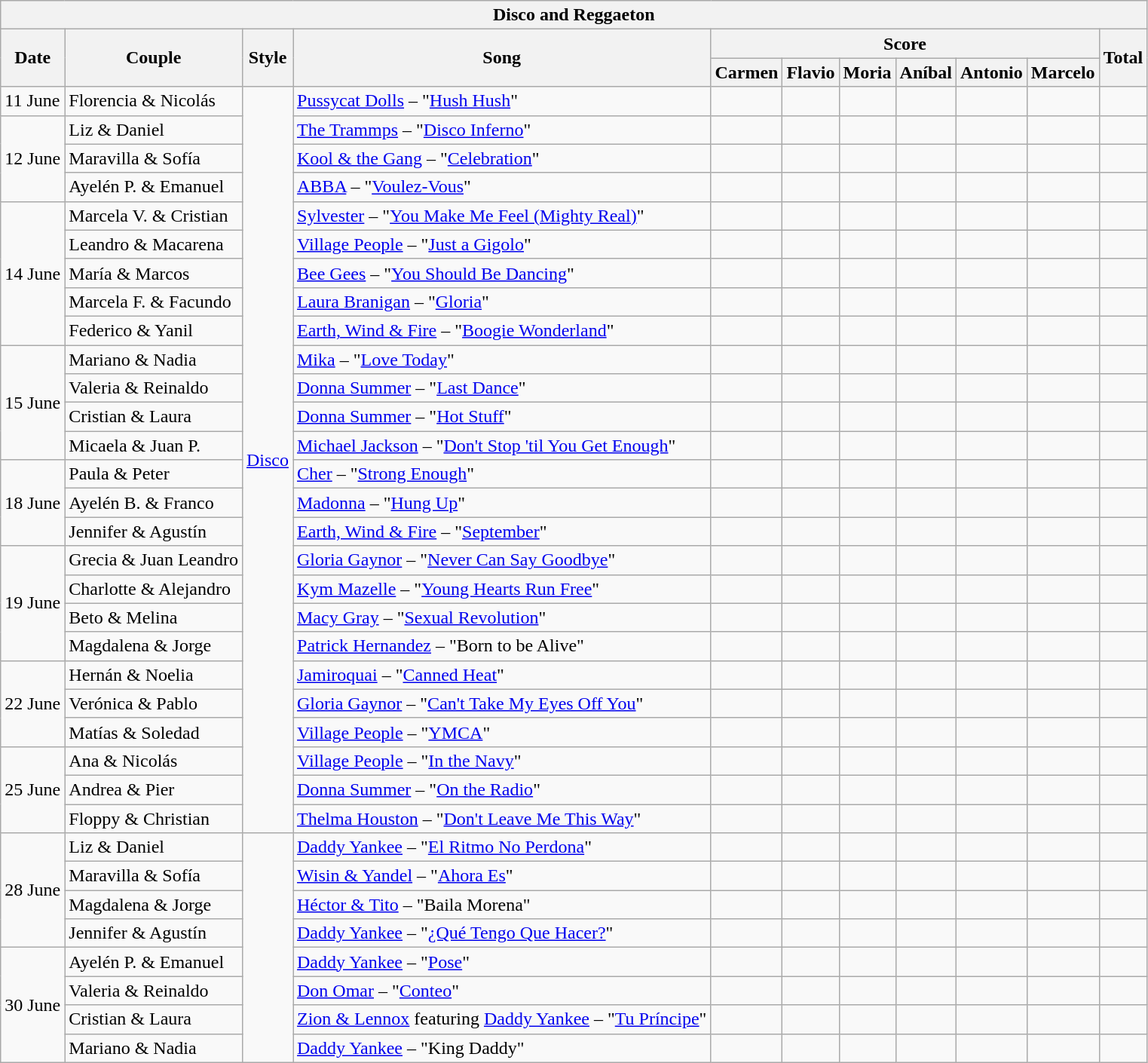<table class="wikitable collapsible collapsed">
<tr>
<th colspan="11" style="text-align:center;"><strong>Disco and Reggaeton</strong></th>
</tr>
<tr>
<th rowspan="2">Date</th>
<th rowspan="2">Couple</th>
<th rowspan="2">Style</th>
<th rowspan="2">Song</th>
<th colspan="6">Score</th>
<th rowspan="2">Total</th>
</tr>
<tr>
<th>Carmen</th>
<th>Flavio</th>
<th>Moria</th>
<th>Aníbal</th>
<th>Antonio</th>
<th>Marcelo</th>
</tr>
<tr>
<td>11 June</td>
<td>Florencia & Nicolás</td>
<td rowspan="26" style="text-align:center;"><a href='#'>Disco</a></td>
<td><a href='#'>Pussycat Dolls</a> – "<a href='#'>Hush Hush</a>"</td>
<td></td>
<td></td>
<td></td>
<td></td>
<td></td>
<td></td>
<td></td>
</tr>
<tr>
<td rowspan="3">12 June</td>
<td>Liz & Daniel</td>
<td><a href='#'>The Trammps</a> – "<a href='#'>Disco Inferno</a>"</td>
<td></td>
<td></td>
<td></td>
<td></td>
<td></td>
<td></td>
<td></td>
</tr>
<tr>
<td>Maravilla & Sofía</td>
<td><a href='#'>Kool & the Gang</a> – "<a href='#'>Celebration</a>"</td>
<td></td>
<td></td>
<td></td>
<td></td>
<td></td>
<td></td>
<td></td>
</tr>
<tr>
<td>Ayelén P. & Emanuel</td>
<td><a href='#'>ABBA</a> – "<a href='#'>Voulez-Vous</a>"</td>
<td></td>
<td></td>
<td></td>
<td></td>
<td></td>
<td></td>
<td></td>
</tr>
<tr>
<td rowspan="5">14 June</td>
<td>Marcela V. & Cristian</td>
<td><a href='#'>Sylvester</a> – "<a href='#'>You Make Me Feel (Mighty Real)</a>"</td>
<td></td>
<td></td>
<td></td>
<td></td>
<td></td>
<td></td>
<td></td>
</tr>
<tr>
<td>Leandro & Macarena</td>
<td><a href='#'>Village People</a> – "<a href='#'>Just a Gigolo</a>"</td>
<td></td>
<td></td>
<td></td>
<td></td>
<td></td>
<td></td>
<td></td>
</tr>
<tr>
<td>María & Marcos</td>
<td><a href='#'>Bee Gees</a> – "<a href='#'>You Should Be Dancing</a>"</td>
<td></td>
<td></td>
<td></td>
<td></td>
<td></td>
<td></td>
<td></td>
</tr>
<tr>
<td>Marcela F. & Facundo</td>
<td><a href='#'>Laura Branigan</a> – "<a href='#'>Gloria</a>"</td>
<td></td>
<td></td>
<td></td>
<td></td>
<td></td>
<td></td>
<td></td>
</tr>
<tr>
<td>Federico & Yanil</td>
<td><a href='#'>Earth, Wind & Fire</a> – "<a href='#'>Boogie Wonderland</a>"</td>
<td></td>
<td></td>
<td></td>
<td></td>
<td></td>
<td></td>
<td></td>
</tr>
<tr>
<td rowspan="4">15 June</td>
<td>Mariano & Nadia</td>
<td><a href='#'>Mika</a> – "<a href='#'>Love Today</a>"</td>
<td></td>
<td></td>
<td></td>
<td></td>
<td></td>
<td></td>
<td></td>
</tr>
<tr>
<td>Valeria & Reinaldo</td>
<td><a href='#'>Donna Summer</a> – "<a href='#'>Last Dance</a>"</td>
<td></td>
<td></td>
<td></td>
<td></td>
<td></td>
<td></td>
<td></td>
</tr>
<tr>
<td>Cristian & Laura</td>
<td><a href='#'>Donna Summer</a> – "<a href='#'>Hot Stuff</a>"</td>
<td></td>
<td></td>
<td></td>
<td></td>
<td></td>
<td></td>
<td></td>
</tr>
<tr>
<td>Micaela & Juan P.</td>
<td><a href='#'>Michael Jackson</a> – "<a href='#'>Don't Stop 'til You Get Enough</a>"</td>
<td></td>
<td></td>
<td></td>
<td></td>
<td></td>
<td></td>
<td></td>
</tr>
<tr>
<td rowspan="3">18 June</td>
<td>Paula & Peter</td>
<td><a href='#'>Cher</a> – "<a href='#'>Strong Enough</a>"</td>
<td></td>
<td></td>
<td></td>
<td></td>
<td></td>
<td></td>
<td></td>
</tr>
<tr>
<td>Ayelén B. & Franco</td>
<td><a href='#'>Madonna</a> – "<a href='#'>Hung Up</a>"</td>
<td></td>
<td></td>
<td></td>
<td></td>
<td></td>
<td></td>
<td></td>
</tr>
<tr>
<td>Jennifer & Agustín</td>
<td><a href='#'>Earth, Wind & Fire</a> – "<a href='#'>September</a>"</td>
<td></td>
<td></td>
<td></td>
<td></td>
<td></td>
<td></td>
<td></td>
</tr>
<tr>
<td rowspan="4">19 June</td>
<td>Grecia & Juan Leandro</td>
<td><a href='#'>Gloria Gaynor</a> – "<a href='#'>Never Can Say Goodbye</a>"</td>
<td></td>
<td></td>
<td></td>
<td></td>
<td></td>
<td></td>
<td></td>
</tr>
<tr>
<td>Charlotte & Alejandro</td>
<td><a href='#'>Kym Mazelle</a> – "<a href='#'>Young Hearts Run Free</a>"</td>
<td></td>
<td></td>
<td></td>
<td></td>
<td></td>
<td></td>
<td></td>
</tr>
<tr>
<td>Beto & Melina</td>
<td><a href='#'>Macy Gray</a> – "<a href='#'>Sexual Revolution</a>"</td>
<td></td>
<td></td>
<td></td>
<td></td>
<td></td>
<td></td>
<td></td>
</tr>
<tr>
<td>Magdalena & Jorge</td>
<td><a href='#'>Patrick Hernandez</a> – "Born to be Alive"</td>
<td></td>
<td></td>
<td></td>
<td></td>
<td></td>
<td></td>
<td></td>
</tr>
<tr>
<td rowspan="3">22 June</td>
<td>Hernán & Noelia</td>
<td><a href='#'>Jamiroquai</a> – "<a href='#'>Canned Heat</a>"</td>
<td></td>
<td></td>
<td></td>
<td></td>
<td></td>
<td></td>
<td></td>
</tr>
<tr>
<td>Verónica & Pablo</td>
<td><a href='#'>Gloria Gaynor</a> – "<a href='#'>Can't Take My Eyes Off You</a>"</td>
<td></td>
<td></td>
<td></td>
<td></td>
<td></td>
<td></td>
<td></td>
</tr>
<tr>
<td>Matías & Soledad</td>
<td><a href='#'>Village People</a> – "<a href='#'>YMCA</a>"</td>
<td></td>
<td></td>
<td></td>
<td></td>
<td></td>
<td></td>
<td></td>
</tr>
<tr>
<td rowspan="3">25 June</td>
<td>Ana & Nicolás</td>
<td><a href='#'>Village People</a> – "<a href='#'>In the Navy</a>"</td>
<td></td>
<td></td>
<td></td>
<td></td>
<td></td>
<td></td>
<td></td>
</tr>
<tr>
<td>Andrea & Pier</td>
<td><a href='#'>Donna Summer</a> – "<a href='#'>On the Radio</a>"</td>
<td></td>
<td></td>
<td></td>
<td></td>
<td></td>
<td></td>
<td></td>
</tr>
<tr>
<td>Floppy & Christian</td>
<td><a href='#'>Thelma Houston</a> – "<a href='#'>Don't Leave Me This Way</a>"</td>
<td></td>
<td></td>
<td></td>
<td></td>
<td></td>
<td></td>
<td></td>
</tr>
<tr>
<td rowspan="4">28 June</td>
<td>Liz & Daniel</td>
<td rowspan="8"></td>
<td><a href='#'>Daddy Yankee</a> – "<a href='#'>El Ritmo No Perdona</a>"</td>
<td></td>
<td></td>
<td></td>
<td></td>
<td></td>
<td></td>
<td></td>
</tr>
<tr>
<td>Maravilla & Sofía</td>
<td><a href='#'>Wisin & Yandel</a> – "<a href='#'>Ahora Es</a>"</td>
<td></td>
<td></td>
<td></td>
<td></td>
<td></td>
<td></td>
<td></td>
</tr>
<tr>
<td>Magdalena & Jorge</td>
<td><a href='#'>Héctor & Tito</a> – "Baila Morena"</td>
<td></td>
<td></td>
<td></td>
<td></td>
<td></td>
<td></td>
<td></td>
</tr>
<tr>
<td>Jennifer & Agustín</td>
<td><a href='#'>Daddy Yankee</a> – "<a href='#'>¿Qué Tengo Que Hacer?</a>"</td>
<td></td>
<td></td>
<td></td>
<td></td>
<td></td>
<td></td>
<td></td>
</tr>
<tr>
<td rowspan="4">30 June</td>
<td>Ayelén P. & Emanuel</td>
<td><a href='#'>Daddy Yankee</a> – "<a href='#'>Pose</a>"</td>
<td></td>
<td></td>
<td></td>
<td></td>
<td></td>
<td></td>
<td></td>
</tr>
<tr>
<td>Valeria & Reinaldo</td>
<td><a href='#'>Don Omar</a> – "<a href='#'>Conteo</a>"</td>
<td></td>
<td></td>
<td></td>
<td></td>
<td></td>
<td></td>
<td></td>
</tr>
<tr>
<td>Cristian & Laura</td>
<td><a href='#'>Zion & Lennox</a> featuring <a href='#'>Daddy Yankee</a> – "<a href='#'>Tu Príncipe</a>"</td>
<td></td>
<td></td>
<td></td>
<td></td>
<td></td>
<td></td>
<td></td>
</tr>
<tr>
<td>Mariano & Nadia</td>
<td><a href='#'>Daddy Yankee</a> – "King Daddy"</td>
<td></td>
<td></td>
<td></td>
<td></td>
<td></td>
<td></td>
<td></td>
</tr>
</table>
